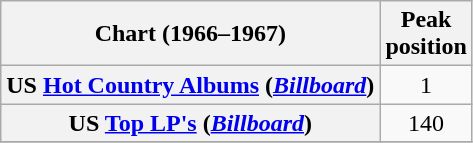<table class="wikitable plainrowheaders" style="text-align:center">
<tr>
<th scope="col">Chart (1966–1967)</th>
<th scope="col">Peak<br>position</th>
</tr>
<tr>
<th scope = "row">US <a href='#'>Hot Country Albums</a> (<em><a href='#'>Billboard</a></em>)</th>
<td>1</td>
</tr>
<tr>
<th scope = "row">US <a href='#'>Top LP's</a> (<em><a href='#'>Billboard</a></em>)</th>
<td>140</td>
</tr>
<tr>
</tr>
</table>
